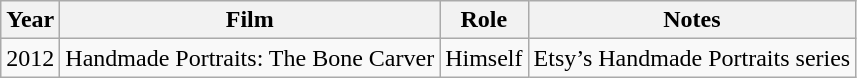<table class="wikitable">
<tr>
<th>Year</th>
<th>Film</th>
<th>Role</th>
<th>Notes</th>
</tr>
<tr>
<td>2012</td>
<td>Handmade Portraits: The Bone Carver</td>
<td>Himself</td>
<td>Etsy’s Handmade Portraits series</td>
</tr>
</table>
